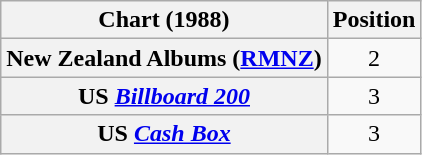<table class="wikitable plainrowheaders" style="text-align:center">
<tr>
<th>Chart (1988)</th>
<th>Position</th>
</tr>
<tr>
<th scope="row">New Zealand Albums (<a href='#'>RMNZ</a>)</th>
<td>2</td>
</tr>
<tr>
<th scope="row">US <em><a href='#'>Billboard 200</a></em></th>
<td>3</td>
</tr>
<tr>
<th scope="row">US <em><a href='#'>Cash Box</a></em></th>
<td>3</td>
</tr>
</table>
